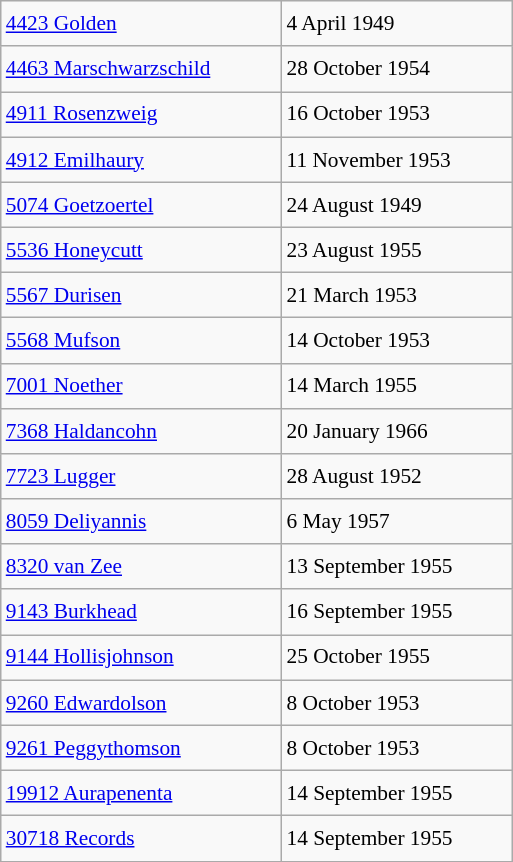<table class="wikitable" style="font-size: 89%; float: left; width: 24em; margin-right: 1em; line-height: 1.65em;">
<tr>
<td><a href='#'>4423 Golden</a></td>
<td>4 April 1949</td>
</tr>
<tr>
<td><a href='#'>4463 Marschwarzschild</a></td>
<td>28 October 1954</td>
</tr>
<tr>
<td><a href='#'>4911 Rosenzweig</a></td>
<td>16 October 1953</td>
</tr>
<tr>
<td><a href='#'>4912 Emilhaury</a></td>
<td>11 November 1953</td>
</tr>
<tr>
<td><a href='#'>5074 Goetzoertel</a></td>
<td>24 August 1949</td>
</tr>
<tr>
<td><a href='#'>5536 Honeycutt</a></td>
<td>23 August 1955</td>
</tr>
<tr>
<td><a href='#'>5567 Durisen</a></td>
<td>21 March 1953</td>
</tr>
<tr>
<td><a href='#'>5568 Mufson</a></td>
<td>14 October 1953</td>
</tr>
<tr>
<td><a href='#'>7001 Noether</a></td>
<td>14 March 1955</td>
</tr>
<tr>
<td><a href='#'>7368 Haldancohn</a></td>
<td>20 January 1966</td>
</tr>
<tr>
<td><a href='#'>7723 Lugger</a></td>
<td>28 August 1952</td>
</tr>
<tr>
<td><a href='#'>8059 Deliyannis</a></td>
<td>6 May 1957</td>
</tr>
<tr>
<td><a href='#'>8320 van Zee</a></td>
<td>13 September 1955</td>
</tr>
<tr>
<td><a href='#'>9143 Burkhead</a></td>
<td>16 September 1955</td>
</tr>
<tr>
<td><a href='#'>9144 Hollisjohnson</a></td>
<td>25 October 1955</td>
</tr>
<tr>
<td><a href='#'>9260 Edwardolson</a></td>
<td>8 October 1953</td>
</tr>
<tr>
<td><a href='#'>9261 Peggythomson</a></td>
<td>8 October 1953</td>
</tr>
<tr>
<td><a href='#'>19912 Aurapenenta</a></td>
<td>14 September 1955</td>
</tr>
<tr>
<td><a href='#'>30718 Records</a></td>
<td>14 September 1955</td>
</tr>
</table>
